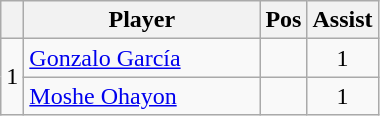<table class="wikitable">
<tr>
<th></th>
<th style="width:150px;">Player</th>
<th>Pos</th>
<th>Assist</th>
</tr>
<tr>
<td style="text-align:center;" rowspan="2">1</td>
<td> <a href='#'>Gonzalo García</a></td>
<td align=center></td>
<td align=center>1</td>
</tr>
<tr>
<td> <a href='#'>Moshe Ohayon</a></td>
<td align=center></td>
<td align=center>1</td>
</tr>
</table>
